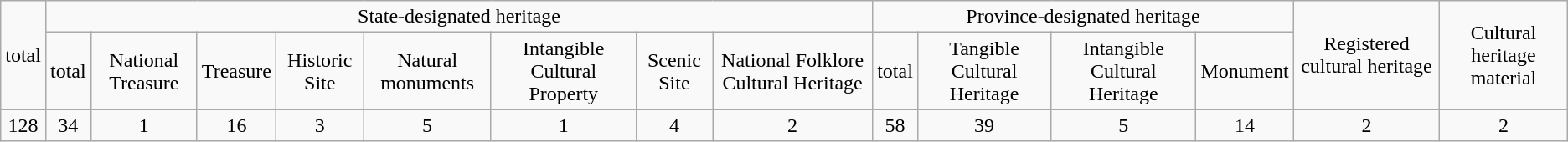<table class="wikitable" style="text-align:center;">
<tr>
<td rowspan="2">total</td>
<td colspan="8">State-designated heritage</td>
<td colspan="4">Province-designated heritage</td>
<td rowspan="2">Registered cultural heritage</td>
<td rowspan="2">Cultural heritage material</td>
</tr>
<tr>
<td>total</td>
<td>National Treasure</td>
<td>Treasure</td>
<td>Historic Site</td>
<td>Natural monuments</td>
<td>Intangible Cultural Property</td>
<td>Scenic Site</td>
<td>National Folklore Cultural Heritage</td>
<td>total</td>
<td>Tangible Cultural Heritage</td>
<td>Intangible Cultural Heritage</td>
<td>Monument</td>
</tr>
<tr>
<td>128</td>
<td>34</td>
<td>1</td>
<td>16</td>
<td>3</td>
<td>5</td>
<td>1</td>
<td>4</td>
<td>2</td>
<td>58</td>
<td>39</td>
<td>5</td>
<td>14</td>
<td>2</td>
<td>2</td>
</tr>
</table>
